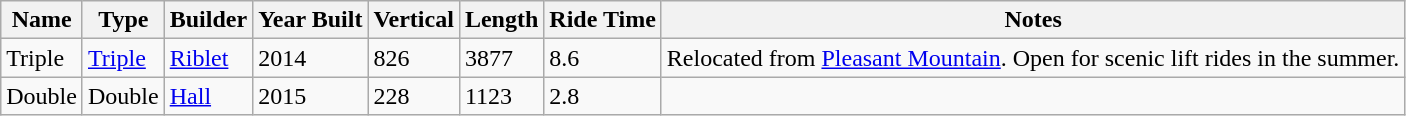<table class="wikitable">
<tr>
<th>Name</th>
<th>Type</th>
<th>Builder</th>
<th>Year Built</th>
<th>Vertical</th>
<th>Length</th>
<th>Ride Time</th>
<th>Notes</th>
</tr>
<tr>
<td>Triple</td>
<td><a href='#'>Triple</a></td>
<td><a href='#'>Riblet</a></td>
<td>2014</td>
<td>826</td>
<td>3877</td>
<td>8.6</td>
<td>Relocated from <a href='#'>Pleasant Mountain</a>. Open for scenic lift rides in the summer.</td>
</tr>
<tr>
<td>Double</td>
<td>Double</td>
<td><a href='#'>Hall</a></td>
<td>2015</td>
<td>228</td>
<td>1123</td>
<td>2.8</td>
<td></td>
</tr>
</table>
